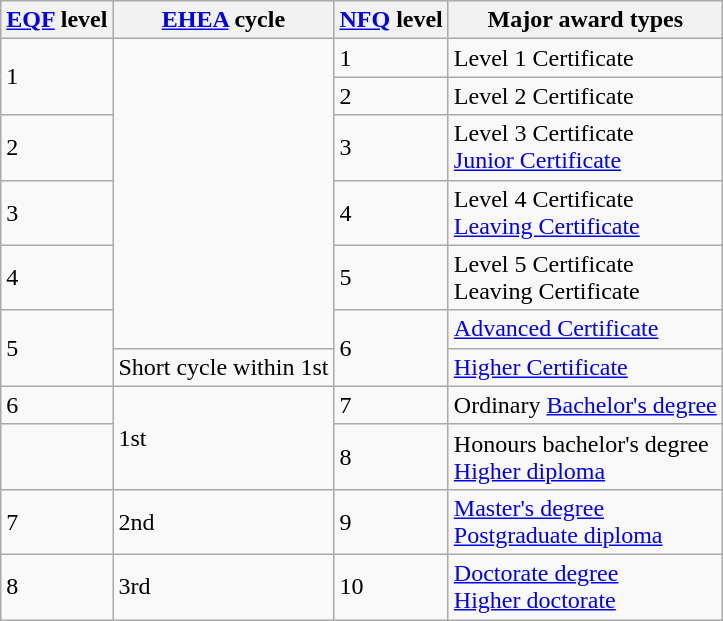<table class="wikitable sortable">
<tr>
<th><a href='#'>EQF</a> level</th>
<th><a href='#'>EHEA</a> cycle</th>
<th><a href='#'>NFQ</a> level</th>
<th>Major award types</th>
</tr>
<tr>
<td rowspan="2">1</td>
<td rowspan="6"> </td>
<td>1</td>
<td>Level 1 Certificate</td>
</tr>
<tr>
<td>2</td>
<td>Level 2 Certificate</td>
</tr>
<tr>
<td>2</td>
<td>3</td>
<td>Level 3 Certificate<br><a href='#'>Junior Certificate</a></td>
</tr>
<tr>
<td>3</td>
<td>4</td>
<td>Level 4 Certificate<br><a href='#'>Leaving Certificate</a></td>
</tr>
<tr>
<td>4</td>
<td>5</td>
<td>Level 5 Certificate<br>Leaving Certificate</td>
</tr>
<tr>
<td rowspan="2">5</td>
<td rowspan="2">6</td>
<td><a href='#'>Advanced Certificate</a></td>
</tr>
<tr>
<td>Short cycle within 1st</td>
<td><a href='#'>Higher Certificate</a></td>
</tr>
<tr>
<td>6</td>
<td rowspan="2">1st</td>
<td>7</td>
<td>Ordinary <a href='#'>Bachelor's degree</a></td>
</tr>
<tr>
<td> </td>
<td>8</td>
<td>Honours bachelor's degree<br><a href='#'>Higher diploma</a></td>
</tr>
<tr>
<td>7</td>
<td>2nd</td>
<td>9</td>
<td><a href='#'>Master's degree</a><br><a href='#'>Postgraduate diploma</a></td>
</tr>
<tr>
<td>8</td>
<td>3rd</td>
<td>10</td>
<td><a href='#'>Doctorate degree</a><br><a href='#'>Higher doctorate</a></td>
</tr>
</table>
